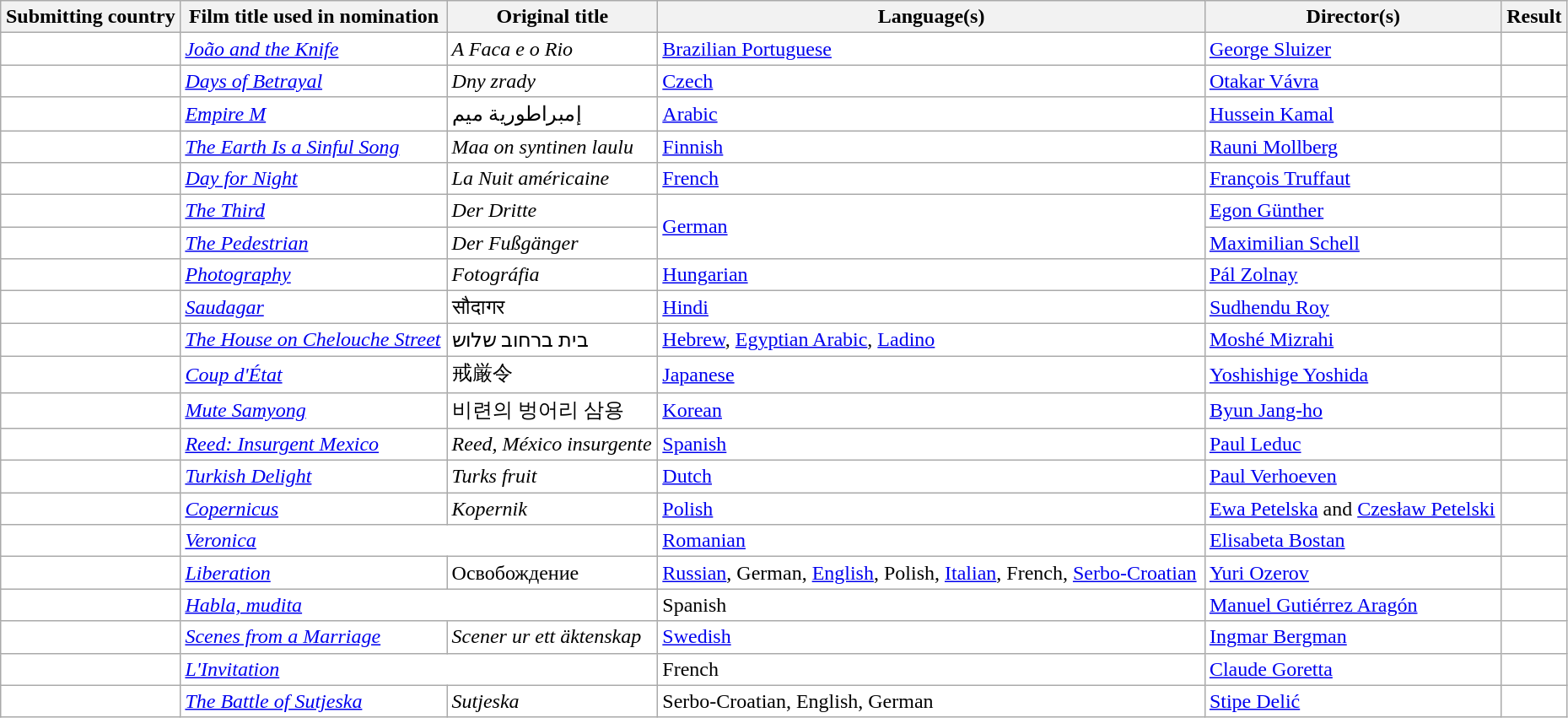<table class="wikitable sortable" width="98%" style="background:#ffffff;">
<tr>
<th>Submitting country</th>
<th>Film title used in nomination</th>
<th>Original title</th>
<th>Language(s)</th>
<th>Director(s)</th>
<th>Result</th>
</tr>
<tr>
<td></td>
<td><em><a href='#'>João and the Knife</a></em></td>
<td><em>A Faca e o Rio</em></td>
<td><a href='#'>Brazilian Portuguese</a></td>
<td><a href='#'>George Sluizer</a></td>
<td></td>
</tr>
<tr>
<td></td>
<td><em><a href='#'>Days of Betrayal</a></em></td>
<td><em>Dny zrady</em></td>
<td><a href='#'>Czech</a></td>
<td><a href='#'>Otakar Vávra</a></td>
<td></td>
</tr>
<tr>
<td></td>
<td><em><a href='#'>Empire M</a></em></td>
<td>إمبراطورية ميم</td>
<td><a href='#'>Arabic</a></td>
<td><a href='#'>Hussein Kamal</a></td>
<td></td>
</tr>
<tr>
<td></td>
<td><em><a href='#'>The Earth Is a Sinful Song</a></em></td>
<td><em>Maa on syntinen laulu</em></td>
<td><a href='#'>Finnish</a></td>
<td><a href='#'>Rauni Mollberg</a></td>
<td></td>
</tr>
<tr>
<td></td>
<td><em><a href='#'>Day for Night</a></em></td>
<td><em>La Nuit américaine</em></td>
<td><a href='#'>French</a></td>
<td><a href='#'>François Truffaut</a></td>
<td></td>
</tr>
<tr>
<td></td>
<td><em><a href='#'>The Third</a></em></td>
<td><em>Der Dritte</em></td>
<td rowspan="2"><a href='#'>German</a></td>
<td><a href='#'>Egon Günther</a></td>
<td></td>
</tr>
<tr>
<td></td>
<td><em><a href='#'>The Pedestrian</a></em></td>
<td><em>Der Fußgänger</em></td>
<td><a href='#'>Maximilian Schell</a></td>
<td></td>
</tr>
<tr>
<td></td>
<td><em><a href='#'>Photography</a></em></td>
<td><em>Fotográfia</em></td>
<td><a href='#'>Hungarian</a></td>
<td><a href='#'>Pál Zolnay</a></td>
<td></td>
</tr>
<tr>
<td></td>
<td><em><a href='#'>Saudagar</a></em></td>
<td>सौदागर</td>
<td><a href='#'>Hindi</a></td>
<td><a href='#'>Sudhendu Roy</a></td>
<td></td>
</tr>
<tr>
<td></td>
<td><em><a href='#'>The House on Chelouche Street</a></em></td>
<td>בית ברחוב שלוש</td>
<td><a href='#'>Hebrew</a>, <a href='#'>Egyptian Arabic</a>, <a href='#'>Ladino</a></td>
<td><a href='#'>Moshé Mizrahi</a></td>
<td></td>
</tr>
<tr>
<td></td>
<td><em><a href='#'>Coup d'État</a></em></td>
<td>戒厳令</td>
<td><a href='#'>Japanese</a></td>
<td><a href='#'>Yoshishige Yoshida</a></td>
<td></td>
</tr>
<tr>
<td></td>
<td><em><a href='#'>Mute Samyong</a></em></td>
<td>비련의 벙어리 삼용</td>
<td><a href='#'>Korean</a></td>
<td><a href='#'>Byun Jang-ho</a></td>
<td></td>
</tr>
<tr>
<td></td>
<td><em><a href='#'>Reed: Insurgent Mexico</a></em></td>
<td><em>Reed, México insurgente</em></td>
<td><a href='#'>Spanish</a></td>
<td><a href='#'>Paul Leduc</a></td>
<td></td>
</tr>
<tr>
<td></td>
<td><em><a href='#'>Turkish Delight</a></em></td>
<td><em>Turks fruit</em></td>
<td><a href='#'>Dutch</a></td>
<td><a href='#'>Paul Verhoeven</a></td>
<td></td>
</tr>
<tr>
<td></td>
<td><em><a href='#'>Copernicus</a></em></td>
<td><em>Kopernik</em></td>
<td><a href='#'>Polish</a></td>
<td><a href='#'>Ewa Petelska</a> and <a href='#'>Czesław Petelski</a></td>
<td></td>
</tr>
<tr>
<td></td>
<td colspan="2"><em><a href='#'>Veronica</a></em></td>
<td><a href='#'>Romanian</a></td>
<td><a href='#'>Elisabeta Bostan</a></td>
<td></td>
</tr>
<tr>
<td></td>
<td><em><a href='#'>Liberation</a></em></td>
<td>Освобождение</td>
<td><a href='#'>Russian</a>, German, <a href='#'>English</a>, Polish, <a href='#'>Italian</a>, French, <a href='#'>Serbo-Croatian</a></td>
<td><a href='#'>Yuri Ozerov</a></td>
<td></td>
</tr>
<tr>
<td></td>
<td colspan="2"><em><a href='#'>Habla, mudita</a></em></td>
<td>Spanish</td>
<td><a href='#'>Manuel Gutiérrez Aragón</a></td>
<td></td>
</tr>
<tr>
<td></td>
<td><em><a href='#'>Scenes from a Marriage</a></em></td>
<td><em>Scener ur ett äktenskap</em></td>
<td><a href='#'>Swedish</a></td>
<td><a href='#'>Ingmar Bergman</a></td>
<td></td>
</tr>
<tr>
<td></td>
<td colspan="2"><em><a href='#'>L'Invitation</a></em></td>
<td>French</td>
<td><a href='#'>Claude Goretta</a></td>
<td></td>
</tr>
<tr>
<td></td>
<td><em><a href='#'>The Battle of Sutjeska</a></em></td>
<td><em>Sutjeska</em></td>
<td>Serbo-Croatian, English, German</td>
<td><a href='#'>Stipe Delić</a></td>
<td></td>
</tr>
</table>
